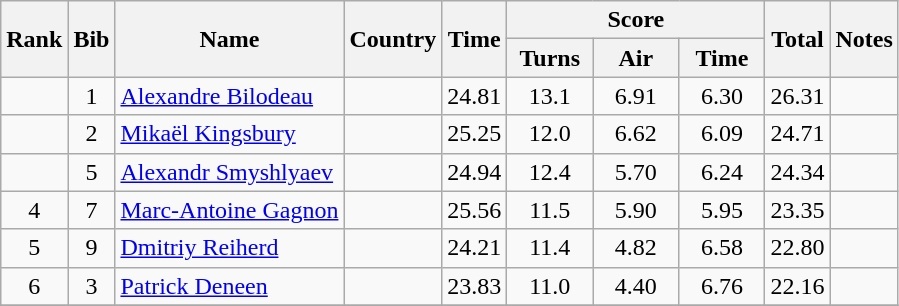<table class="wikitable sortable" style="text-align:center">
<tr>
<th rowspan=2>Rank</th>
<th rowspan=2>Bib</th>
<th rowspan=2>Name</th>
<th rowspan=2>Country</th>
<th rowspan=2>Time</th>
<th colspan=3>Score</th>
<th rowspan=2>Total</th>
<th rowspan=2>Notes</th>
</tr>
<tr>
<th width=50>Turns</th>
<th width=50>Air</th>
<th width=50>Time</th>
</tr>
<tr>
<td></td>
<td>1</td>
<td align=left><a href='#'>Alexandre Bilodeau</a></td>
<td align=left></td>
<td>24.81</td>
<td>13.1</td>
<td>6.91</td>
<td>6.30</td>
<td>26.31</td>
<td></td>
</tr>
<tr>
<td></td>
<td>2</td>
<td align=left><a href='#'>Mikaël Kingsbury</a></td>
<td align=left></td>
<td>25.25</td>
<td>12.0</td>
<td>6.62</td>
<td>6.09</td>
<td>24.71</td>
<td></td>
</tr>
<tr>
<td></td>
<td>5</td>
<td align=left><a href='#'>Alexandr Smyshlyaev</a></td>
<td align=left></td>
<td>24.94</td>
<td>12.4</td>
<td>5.70</td>
<td>6.24</td>
<td>24.34</td>
<td></td>
</tr>
<tr>
<td>4</td>
<td>7</td>
<td align=left><a href='#'>Marc-Antoine Gagnon</a></td>
<td align=left></td>
<td>25.56</td>
<td>11.5</td>
<td>5.90</td>
<td>5.95</td>
<td>23.35</td>
<td></td>
</tr>
<tr>
<td>5</td>
<td>9</td>
<td align=left><a href='#'>Dmitriy Reiherd</a></td>
<td align=left></td>
<td>24.21</td>
<td>11.4</td>
<td>4.82</td>
<td>6.58</td>
<td>22.80</td>
<td></td>
</tr>
<tr>
<td>6</td>
<td>3</td>
<td align=left><a href='#'>Patrick Deneen</a></td>
<td align=left></td>
<td>23.83</td>
<td>11.0</td>
<td>4.40</td>
<td>6.76</td>
<td>22.16</td>
<td></td>
</tr>
<tr>
</tr>
</table>
